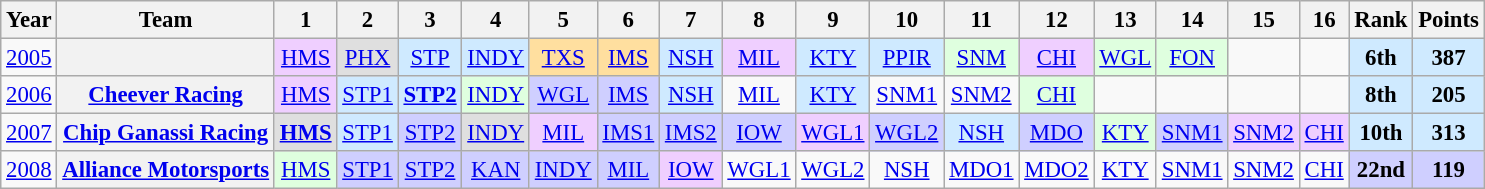<table class="wikitable" style="text-align:center; font-size:95%">
<tr>
<th>Year</th>
<th>Team</th>
<th>1</th>
<th>2</th>
<th>3</th>
<th>4</th>
<th>5</th>
<th>6</th>
<th>7</th>
<th>8</th>
<th>9</th>
<th>10</th>
<th>11</th>
<th>12</th>
<th>13</th>
<th>14</th>
<th>15</th>
<th>16</th>
<th>Rank</th>
<th>Points</th>
</tr>
<tr>
<td><a href='#'>2005</a></td>
<th></th>
<td style="background-color:#EFCFFF"><a href='#'>HMS</a><br></td>
<td style="background-color:#DFDFDF"><a href='#'>PHX</a><br></td>
<td style="background-color:#CFEAFF"><a href='#'>STP</a><br></td>
<td style="background-color:#CFEAFF"><a href='#'>INDY</a><br></td>
<td style="background-color:#FFDF9F"><a href='#'>TXS</a><br></td>
<td style="background-color:#FFDF9F"><a href='#'>IMS</a><br></td>
<td style="background-color:#CFEAFF"><a href='#'>NSH</a><br></td>
<td style="background-color:#EFCFFF"><a href='#'>MIL</a><br></td>
<td style="background-color:#CFEAFF"><a href='#'>KTY</a><br></td>
<td style="background-color:#CFEAFF"><a href='#'>PPIR</a><br></td>
<td style="background-color:#DFFFDF"><a href='#'>SNM</a><br></td>
<td style="background-color:#EFCFFF"><a href='#'>CHI</a><br></td>
<td style="background-color:#DFFFDF"><a href='#'>WGL</a><br></td>
<td style="background-color:#DFFFDF"><a href='#'>FON</a><br></td>
<td></td>
<td></td>
<td style="background-color:#CFEAFF"><strong>6th</strong></td>
<td style="background-color:#CFEAFF"><strong>387</strong></td>
</tr>
<tr>
<td><a href='#'>2006</a></td>
<th><a href='#'>Cheever Racing</a></th>
<td style="background-color:#EFCFFF"><a href='#'>HMS</a><br></td>
<td style="background-color:#CFEAFF"><a href='#'>STP1</a><br></td>
<td style="background-color:#CFEAFF"><strong><a href='#'>STP2</a></strong><br></td>
<td style="background-color:#DFFFDF"><a href='#'>INDY</a><br></td>
<td style="background-color:#CFCFFF"><a href='#'>WGL</a><br></td>
<td style="background-color:#CFCFFF"><a href='#'>IMS</a><br></td>
<td style="background-color:#CFEAFF"><a href='#'>NSH</a><br></td>
<td><a href='#'>MIL</a></td>
<td style="background-color:#CFEAFF"><a href='#'>KTY</a><br></td>
<td><a href='#'>SNM1</a></td>
<td><a href='#'>SNM2</a></td>
<td style="background-color:#DFFFDF"><a href='#'>CHI</a><br></td>
<td></td>
<td></td>
<td></td>
<td></td>
<td style="background-color:#CFEAFF"><strong>8th</strong></td>
<td style="background-color:#CFEAFF"><strong>205</strong></td>
</tr>
<tr>
<td><a href='#'>2007</a></td>
<th><a href='#'>Chip Ganassi Racing</a></th>
<td style="background-color:#DFDFDF"><strong><a href='#'>HMS</a></strong><br></td>
<td style="background-color:#CFEAFF"><a href='#'>STP1</a><br></td>
<td style="background-color:#CFCFFF"><a href='#'>STP2</a><br></td>
<td style="background-color:#DFDFDF"><a href='#'>INDY</a><br></td>
<td style="background-color:#EFCFFF"><a href='#'>MIL</a><br></td>
<td style="background-color:#CFCFFF"><a href='#'>IMS1</a><br></td>
<td style="background-color:#CFCFFF"><a href='#'>IMS2</a><br></td>
<td style="background-color:#CFCFFF"><a href='#'>IOW</a><br></td>
<td style="background-color:#EFCFFF"><a href='#'>WGL1</a><br></td>
<td style="background-color:#CFCFFF"><a href='#'>WGL2</a><br></td>
<td style="background-color:#CFEAFF"><a href='#'>NSH</a><br></td>
<td style="background-color:#CFCFFF"><a href='#'>MDO</a><br></td>
<td style="background-color:#DFFFDF"><a href='#'>KTY</a><br></td>
<td style="background-color:#CFCFFF"><a href='#'>SNM1</a><br></td>
<td style="background-color:#EFCFFF"><a href='#'>SNM2</a><br></td>
<td style="background-color:#EFCFFF"><a href='#'>CHI</a><br></td>
<td style="background-color:#CFEAFF"><strong>10th</strong></td>
<td style="background-color:#CFEAFF"><strong>313</strong></td>
</tr>
<tr>
<td><a href='#'>2008</a></td>
<th><a href='#'>Alliance Motorsports</a></th>
<td style="background-color:#DFFFDF"><a href='#'>HMS</a><br></td>
<td style="background-color:#CFCFFF"><a href='#'>STP1</a><br></td>
<td style="background-color:#CFCFFF"><a href='#'>STP2</a><br></td>
<td style="background-color:#CFCFFF"><a href='#'>KAN</a><br></td>
<td style="background-color:#CFCFFF"><a href='#'>INDY</a><br></td>
<td style="background-color:#CFCFFF"><a href='#'>MIL</a><br></td>
<td style="background-color:#EFCFFF"><a href='#'>IOW</a><br></td>
<td><a href='#'>WGL1</a></td>
<td><a href='#'>WGL2</a></td>
<td><a href='#'>NSH</a></td>
<td><a href='#'>MDO1</a></td>
<td><a href='#'>MDO2</a></td>
<td><a href='#'>KTY</a></td>
<td><a href='#'>SNM1</a></td>
<td><a href='#'>SNM2</a></td>
<td><a href='#'>CHI</a></td>
<td style="background-color:#CFCFFF"><strong>22nd</strong></td>
<td style="background-color:#CFCFFF"><strong>119</strong></td>
</tr>
</table>
